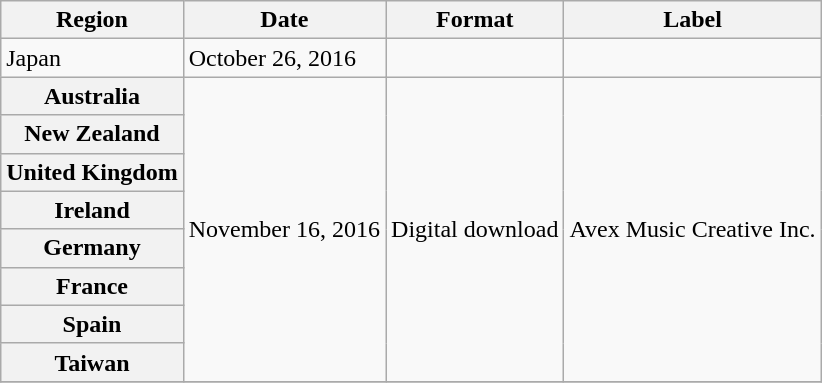<table class="wikitable plainrowheaders">
<tr>
<th scope="col">Region</th>
<th scope="col">Date</th>
<th scope="col">Format</th>
<th scope="col">Label</th>
</tr>
<tr>
<td rowspan="2">Japan</td>
<td>October 26, 2016</td>
<td></td>
<td></td>
</tr>
<tr>
<td rowspan="9">November 16, 2016</td>
<td rowspan="9">Digital download</td>
<td rowspan="9">Avex Music Creative Inc.</td>
</tr>
<tr>
<th scope="row">Australia</th>
</tr>
<tr>
<th scope="row">New Zealand</th>
</tr>
<tr>
<th scope="row">United Kingdom</th>
</tr>
<tr>
<th scope="row">Ireland</th>
</tr>
<tr>
<th scope="row">Germany</th>
</tr>
<tr>
<th scope="row">France</th>
</tr>
<tr>
<th scope="row">Spain</th>
</tr>
<tr>
<th scope="row">Taiwan</th>
</tr>
<tr>
</tr>
</table>
